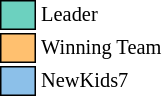<table class="toccolours" style="white-space: nowrap; font-size: 85%;">
<tr>
<td style="background:#6CD1BF; border: 1px solid black;">      </td>
<td>Leader</td>
</tr>
<tr>
<td style="background:#FFC06F; border: 1px solid black;">      </td>
<td>Winning Team</td>
</tr>
<tr>
<td style="background:#8cc0e9; border: 1px solid black;">      </td>
<td>NewKids7</td>
</tr>
</table>
